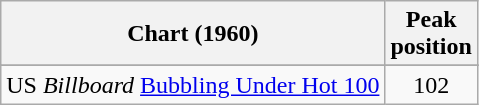<table class="wikitable">
<tr>
<th>Chart (1960)</th>
<th>Peak<br>position</th>
</tr>
<tr>
</tr>
<tr>
<td>US <em>Billboard</em> <a href='#'>Bubbling Under Hot 100</a></td>
<td align="center">102</td>
</tr>
</table>
